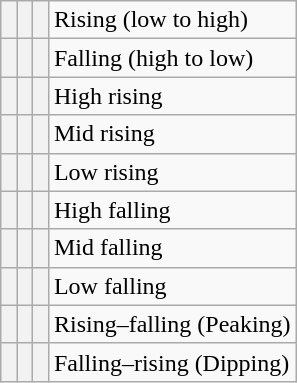<table class="wikitable">
<tr>
<th style="font-weight: normal; font-size: x-large;"></th>
<th style="font-weight: normal; font-size: x-large;"></th>
<th style="font-weight: normal; font-size: x-large;"></th>
<td>Rising (low to high)</td>
</tr>
<tr>
<th style="font-weight: normal; font-size: x-large;"></th>
<th style="font-weight: normal; font-size: x-large;"></th>
<th style="font-weight: normal; font-size: x-large;"></th>
<td>Falling (high to low)</td>
</tr>
<tr>
<th style="font-weight: normal; font-size: x-large;"></th>
<th style="font-weight: normal; font-size: x-large;"></th>
<th style="font-weight: normal; font-size: x-large;"></th>
<td>High rising</td>
</tr>
<tr>
<th style="font-weight: normal; font-size: x-large;"></th>
<th style="font-weight: normal; font-size: x-large;"></th>
<th style="font-weight: normal; font-size: x-large;"></th>
<td>Mid rising</td>
</tr>
<tr>
<th style="font-weight: normal; font-size: x-large;"></th>
<th style="font-weight: normal; font-size: x-large;"></th>
<th style="font-weight: normal; font-size: x-large;"></th>
<td>Low rising</td>
</tr>
<tr>
<th style="font-weight: normal; font-size: x-large;"></th>
<th style="font-weight: normal; font-size: x-large;"></th>
<th style="font-weight: normal; font-size: x-large;"></th>
<td>High falling</td>
</tr>
<tr>
<th style="font-weight: normal; font-size: x-large;"></th>
<th style="font-weight: normal; font-size: x-large;"></th>
<th style="font-weight: normal; font-size: x-large;"></th>
<td>Mid falling</td>
</tr>
<tr>
<th style="font-weight: normal; font-size: x-large;"></th>
<th style="font-weight: normal; font-size: x-large;"></th>
<th style="font-weight: normal; font-size: x-large;"></th>
<td>Low falling</td>
</tr>
<tr>
<th style="font-weight: normal; font-size: x-large;"></th>
<th style="font-weight: normal; font-size: x-large;"></th>
<th style="font-weight: normal; font-size: x-large;"></th>
<td>Rising–falling (Peaking)</td>
</tr>
<tr>
<th style="font-weight: normal; font-size: x-large;"></th>
<th style="font-weight: normal; font-size: x-large;"></th>
<th style="font-weight: normal; font-size: x-large;"></th>
<td>Falling–rising (Dipping)</td>
</tr>
</table>
